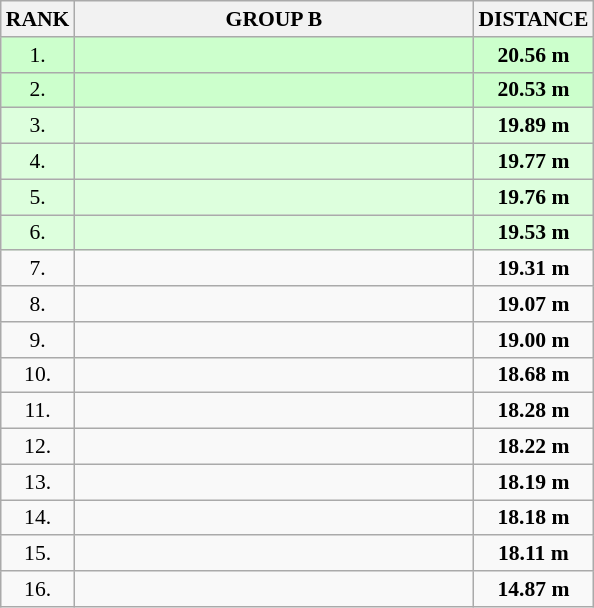<table class="wikitable" style="border-collapse: collapse; font-size: 90%;">
<tr>
<th>RANK</th>
<th align="center" style="width: 18em">GROUP B</th>
<th>DISTANCE</th>
</tr>
<tr style="background:#ccffcc;">
<td align="center">1.</td>
<td></td>
<td align="center"><strong>20.56 m</strong></td>
</tr>
<tr style="background:#ccffcc;">
<td align="center">2.</td>
<td></td>
<td align="center"><strong>20.53 m</strong></td>
</tr>
<tr style="background:#ddffdd;">
<td align="center">3.</td>
<td></td>
<td align="center"><strong>19.89 m</strong></td>
</tr>
<tr style="background:#ddffdd;">
<td align="center">4.</td>
<td></td>
<td align="center"><strong>19.77 m</strong></td>
</tr>
<tr style="background:#ddffdd;">
<td align="center">5.</td>
<td></td>
<td align="center"><strong>19.76 m</strong></td>
</tr>
<tr style="background:#ddffdd;">
<td align="center">6.</td>
<td></td>
<td align="center"><strong>19.53 m</strong></td>
</tr>
<tr>
<td align="center">7.</td>
<td></td>
<td align="center"><strong>19.31 m</strong></td>
</tr>
<tr>
<td align="center">8.</td>
<td></td>
<td align="center"><strong>19.07 m</strong></td>
</tr>
<tr>
<td align="center">9.</td>
<td></td>
<td align="center"><strong>19.00 m</strong></td>
</tr>
<tr>
<td align="center">10.</td>
<td></td>
<td align="center"><strong>18.68 m</strong></td>
</tr>
<tr>
<td align="center">11.</td>
<td></td>
<td align="center"><strong>18.28 m</strong></td>
</tr>
<tr>
<td align="center">12.</td>
<td></td>
<td align="center"><strong>18.22 m</strong></td>
</tr>
<tr>
<td align="center">13.</td>
<td></td>
<td align="center"><strong>18.19 m</strong></td>
</tr>
<tr>
<td align="center">14.</td>
<td></td>
<td align="center"><strong>18.18 m</strong></td>
</tr>
<tr>
<td align="center">15.</td>
<td></td>
<td align="center"><strong>18.11 m</strong></td>
</tr>
<tr>
<td align="center">16.</td>
<td></td>
<td align="center"><strong>14.87 m</strong></td>
</tr>
</table>
